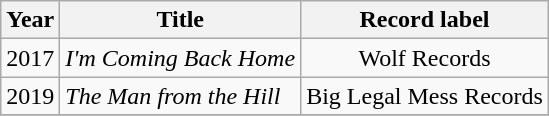<table class="wikitable sortable">
<tr>
<th>Year</th>
<th>Title</th>
<th>Record label</th>
</tr>
<tr>
<td>2017</td>
<td><em>I'm Coming Back Home</em></td>
<td style="text-align:center;">Wolf Records</td>
</tr>
<tr>
<td>2019</td>
<td><em>The Man from the Hill</em></td>
<td style="text-align:center;">Big Legal Mess Records</td>
</tr>
<tr>
</tr>
</table>
